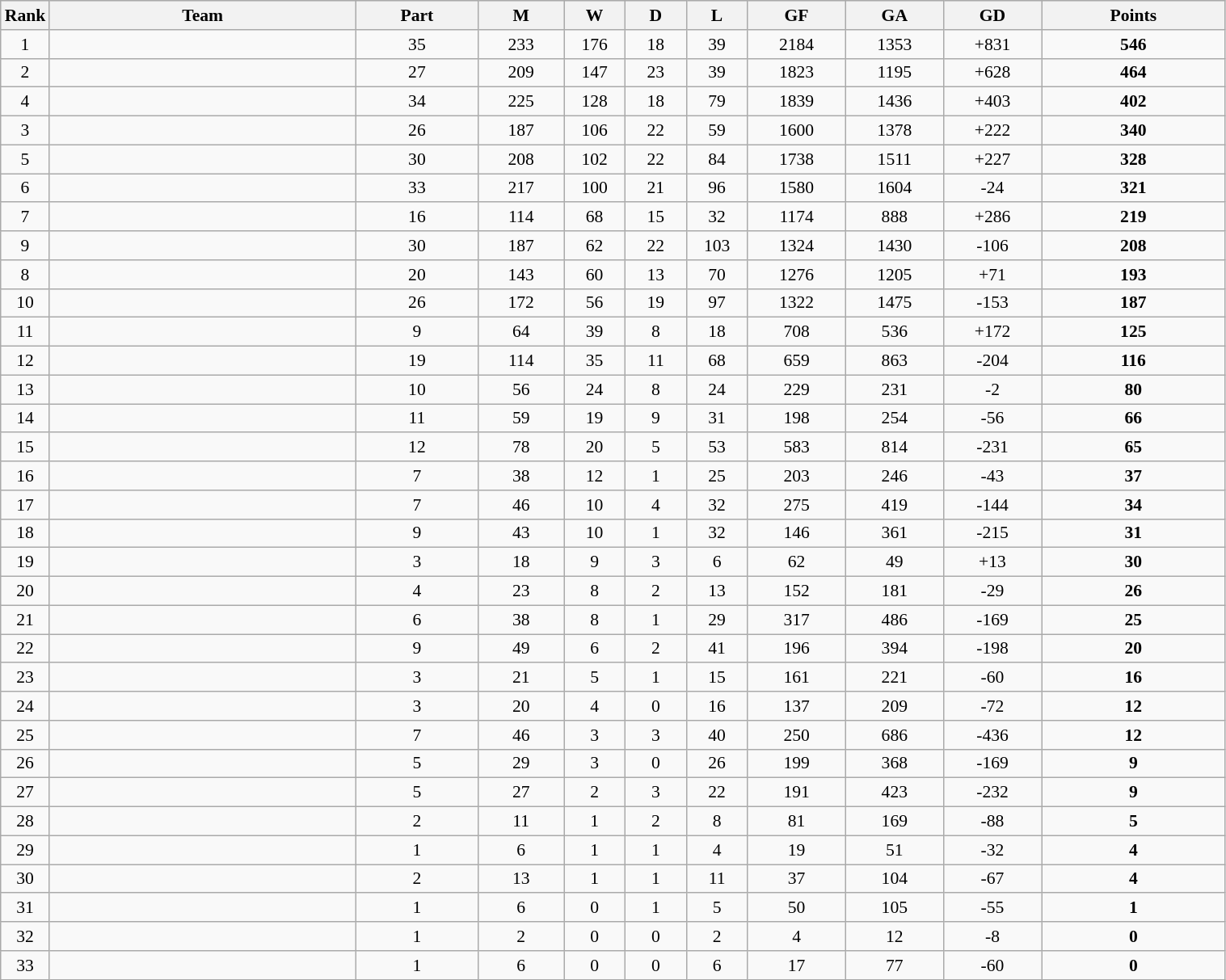<table class="wikitable sortable" border=1 width=80% cellpadding="2" cellspacing="0" style="background: #f9f9f9; border: 1px solid; border-collapse: collapse; font-size: 90%; text-align: left;" width=80%>
<tr align="center" style="background:#DCDCDC" "color:black;">
<th width=2%>Rank</th>
<th width=25%>Team</th>
<th width=10%>Part</th>
<th width=7%>M</th>
<th width=5%>W</th>
<th width=5%>D</th>
<th width=5%>L</th>
<th width=8%>GF</th>
<th width=8%>GA</th>
<th width=8%>GD</th>
<th width=15%>Points</th>
</tr>
<tr align=center>
<td>1</td>
<td align=left></td>
<td>35</td>
<td>233</td>
<td>176</td>
<td>18</td>
<td>39</td>
<td>2184</td>
<td>1353</td>
<td>+831</td>
<td><strong>546</strong></td>
</tr>
<tr align=center>
<td>2</td>
<td align=left></td>
<td>27</td>
<td>209</td>
<td>147</td>
<td>23</td>
<td>39</td>
<td>1823</td>
<td>1195</td>
<td>+628</td>
<td><strong>464</strong></td>
</tr>
<tr align=center>
<td>4</td>
<td align=left></td>
<td>34</td>
<td>225</td>
<td>128</td>
<td>18</td>
<td>79</td>
<td>1839</td>
<td>1436</td>
<td>+403</td>
<td><strong>402</strong></td>
</tr>
<tr align=center>
<td>3</td>
<td align=left></td>
<td>26</td>
<td>187</td>
<td>106</td>
<td>22</td>
<td>59</td>
<td>1600</td>
<td>1378</td>
<td>+222</td>
<td><strong>340</strong></td>
</tr>
<tr align=center>
<td>5</td>
<td align=left></td>
<td>30</td>
<td>208</td>
<td>102</td>
<td>22</td>
<td>84</td>
<td>1738</td>
<td>1511</td>
<td>+227</td>
<td><strong>328</strong></td>
</tr>
<tr align=center>
<td>6</td>
<td align=left></td>
<td>33</td>
<td>217</td>
<td>100</td>
<td>21</td>
<td>96</td>
<td>1580</td>
<td>1604</td>
<td>-24</td>
<td><strong>321</strong></td>
</tr>
<tr align=center>
<td>7</td>
<td align=left></td>
<td>16</td>
<td>114</td>
<td>68</td>
<td>15</td>
<td>32</td>
<td>1174</td>
<td>888</td>
<td>+286</td>
<td><strong>219</strong></td>
</tr>
<tr align=center>
<td>9</td>
<td align=left></td>
<td>30</td>
<td>187</td>
<td>62</td>
<td>22</td>
<td>103</td>
<td>1324</td>
<td>1430</td>
<td>-106</td>
<td><strong>208</strong></td>
</tr>
<tr align=center>
<td>8</td>
<td align=left></td>
<td>20</td>
<td>143</td>
<td>60</td>
<td>13</td>
<td>70</td>
<td>1276</td>
<td>1205</td>
<td>+71</td>
<td><strong>193</strong></td>
</tr>
<tr align=center>
<td>10</td>
<td align=left></td>
<td>26</td>
<td>172</td>
<td>56</td>
<td>19</td>
<td>97</td>
<td>1322</td>
<td>1475</td>
<td>-153</td>
<td><strong>187</strong></td>
</tr>
<tr align=center>
<td>11</td>
<td align=left></td>
<td>9</td>
<td>64</td>
<td>39</td>
<td>8</td>
<td>18</td>
<td>708</td>
<td>536</td>
<td>+172</td>
<td><strong>125</strong></td>
</tr>
<tr align=center>
<td>12</td>
<td align=left></td>
<td>19</td>
<td>114</td>
<td>35</td>
<td>11</td>
<td>68</td>
<td>659</td>
<td>863</td>
<td>-204</td>
<td><strong>116</strong></td>
</tr>
<tr align=center>
<td>13</td>
<td align=left></td>
<td>10</td>
<td>56</td>
<td>24</td>
<td>8</td>
<td>24</td>
<td>229</td>
<td>231</td>
<td>-2</td>
<td><strong>80</strong></td>
</tr>
<tr align=center>
<td>14</td>
<td align=left></td>
<td>11</td>
<td>59</td>
<td>19</td>
<td>9</td>
<td>31</td>
<td>198</td>
<td>254</td>
<td>-56</td>
<td><strong>66</strong></td>
</tr>
<tr align=center>
<td>15</td>
<td align=left></td>
<td>12</td>
<td>78</td>
<td>20</td>
<td>5</td>
<td>53</td>
<td>583</td>
<td>814</td>
<td>-231</td>
<td><strong>65</strong></td>
</tr>
<tr align=center>
<td>16</td>
<td align=left></td>
<td>7</td>
<td>38</td>
<td>12</td>
<td>1</td>
<td>25</td>
<td>203</td>
<td>246</td>
<td>-43</td>
<td><strong>37</strong></td>
</tr>
<tr align=center>
<td>17</td>
<td align=left></td>
<td>7</td>
<td>46</td>
<td>10</td>
<td>4</td>
<td>32</td>
<td>275</td>
<td>419</td>
<td>-144</td>
<td><strong>34</strong></td>
</tr>
<tr align=center>
<td>18</td>
<td align=left></td>
<td>9</td>
<td>43</td>
<td>10</td>
<td>1</td>
<td>32</td>
<td>146</td>
<td>361</td>
<td>-215</td>
<td><strong>31</strong></td>
</tr>
<tr align=center>
<td>19</td>
<td align=left></td>
<td>3</td>
<td>18</td>
<td>9</td>
<td>3</td>
<td>6</td>
<td>62</td>
<td>49</td>
<td>+13</td>
<td><strong>30</strong></td>
</tr>
<tr align=center>
<td>20</td>
<td align=left></td>
<td>4</td>
<td>23</td>
<td>8</td>
<td>2</td>
<td>13</td>
<td>152</td>
<td>181</td>
<td>-29</td>
<td><strong>26</strong></td>
</tr>
<tr align=center>
<td>21</td>
<td align=left></td>
<td>6</td>
<td>38</td>
<td>8</td>
<td>1</td>
<td>29</td>
<td>317</td>
<td>486</td>
<td>-169</td>
<td><strong>25</strong></td>
</tr>
<tr align=center>
<td>22</td>
<td align=left></td>
<td>9</td>
<td>49</td>
<td>6</td>
<td>2</td>
<td>41</td>
<td>196</td>
<td>394</td>
<td>-198</td>
<td><strong>20</strong></td>
</tr>
<tr align=center>
<td>23</td>
<td align=left></td>
<td>3</td>
<td>21</td>
<td>5</td>
<td>1</td>
<td>15</td>
<td>161</td>
<td>221</td>
<td>-60</td>
<td><strong>16</strong></td>
</tr>
<tr align=center>
<td>24</td>
<td align=left></td>
<td>3</td>
<td>20</td>
<td>4</td>
<td>0</td>
<td>16</td>
<td>137</td>
<td>209</td>
<td>-72</td>
<td><strong>12</strong></td>
</tr>
<tr align=center>
<td>25</td>
<td align=left></td>
<td>7</td>
<td>46</td>
<td>3</td>
<td>3</td>
<td>40</td>
<td>250</td>
<td>686</td>
<td>-436</td>
<td><strong>12</strong></td>
</tr>
<tr align=center>
<td>26</td>
<td align=left></td>
<td>5</td>
<td>29</td>
<td>3</td>
<td>0</td>
<td>26</td>
<td>199</td>
<td>368</td>
<td>-169</td>
<td><strong>9</strong></td>
</tr>
<tr align=center>
<td>27</td>
<td align=left></td>
<td>5</td>
<td>27</td>
<td>2</td>
<td>3</td>
<td>22</td>
<td>191</td>
<td>423</td>
<td>-232</td>
<td><strong>9</strong></td>
</tr>
<tr align=center>
<td>28</td>
<td align=left></td>
<td>2</td>
<td>11</td>
<td>1</td>
<td>2</td>
<td>8</td>
<td>81</td>
<td>169</td>
<td>-88</td>
<td><strong>5</strong></td>
</tr>
<tr align=center>
<td>29</td>
<td align=left></td>
<td>1</td>
<td>6</td>
<td>1</td>
<td>1</td>
<td>4</td>
<td>19</td>
<td>51</td>
<td>-32</td>
<td><strong>4</strong></td>
</tr>
<tr align=center>
<td>30</td>
<td align=left></td>
<td>2</td>
<td>13</td>
<td>1</td>
<td>1</td>
<td>11</td>
<td>37</td>
<td>104</td>
<td>-67</td>
<td><strong>4</strong></td>
</tr>
<tr align=center>
<td>31</td>
<td align=left></td>
<td>1</td>
<td>6</td>
<td>0</td>
<td>1</td>
<td>5</td>
<td>50</td>
<td>105</td>
<td>-55</td>
<td><strong>1</strong></td>
</tr>
<tr align=center>
<td>32</td>
<td align=left></td>
<td>1</td>
<td>2</td>
<td>0</td>
<td>0</td>
<td>2</td>
<td>4</td>
<td>12</td>
<td>-8</td>
<td><strong>0</strong></td>
</tr>
<tr align=center>
<td>33</td>
<td align=left></td>
<td>1</td>
<td>6</td>
<td>0</td>
<td>0</td>
<td>6</td>
<td>17</td>
<td>77</td>
<td>-60</td>
<td><strong>0</strong></td>
</tr>
</table>
